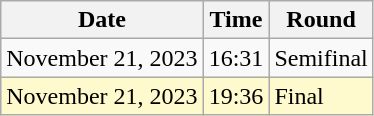<table class="wikitable">
<tr>
<th>Date</th>
<th>Time</th>
<th>Round</th>
</tr>
<tr>
<td>November 21, 2023</td>
<td>16:31</td>
<td>Semifinal</td>
</tr>
<tr style=background:lemonchiffon>
<td>November 21, 2023</td>
<td>19:36</td>
<td>Final</td>
</tr>
</table>
